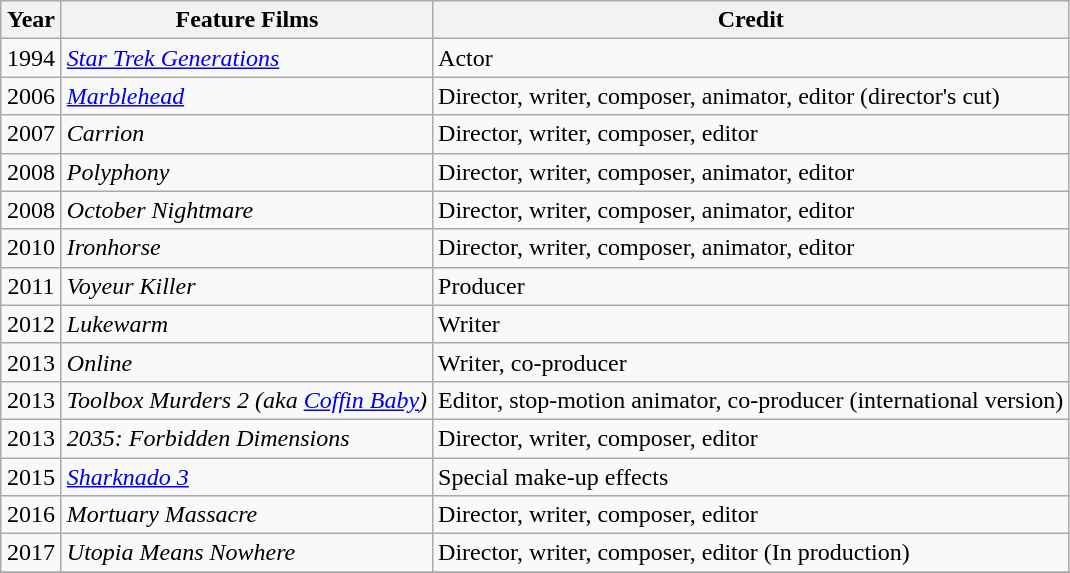<table class="wikitable">
<tr>
<th width="33">Year</th>
<th>Feature Films</th>
<th>Credit</th>
</tr>
<tr>
<td align="center">1994</td>
<td><em><a href='#'>Star Trek Generations</a></em></td>
<td>Actor</td>
</tr>
<tr>
<td align="center">2006</td>
<td><em><a href='#'>Marblehead</a></em></td>
<td>Director, writer, composer, animator, editor (director's cut)</td>
</tr>
<tr>
<td align="center">2007</td>
<td><em>Carrion</em></td>
<td>Director, writer, composer, editor</td>
</tr>
<tr>
<td align="center">2008</td>
<td><em>Polyphony</em></td>
<td>Director, writer, composer, animator, editor</td>
</tr>
<tr>
<td align="center">2008</td>
<td><em>October Nightmare</em></td>
<td>Director, writer, composer, animator, editor</td>
</tr>
<tr>
<td align="center">2010</td>
<td><em>Ironhorse</em></td>
<td>Director, writer, composer, animator, editor</td>
</tr>
<tr>
<td align="center">2011</td>
<td><em>Voyeur Killer</em></td>
<td>Producer</td>
</tr>
<tr>
<td align="center">2012</td>
<td><em>Lukewarm</em></td>
<td>Writer</td>
</tr>
<tr>
<td align="center">2013</td>
<td><em>Online</em></td>
<td>Writer, co-producer</td>
</tr>
<tr>
<td align="center">2013</td>
<td><em>Toolbox Murders 2 (aka <a href='#'>Coffin Baby</a>)</em></td>
<td>Editor, stop-motion animator, co-producer (international version)</td>
</tr>
<tr>
<td align="center">2013</td>
<td><em>2035: Forbidden Dimensions</em></td>
<td>Director, writer, composer, editor</td>
</tr>
<tr>
<td align="center">2015</td>
<td><em><a href='#'>Sharknado 3</a></em></td>
<td>Special make-up effects</td>
</tr>
<tr>
<td align="center">2016</td>
<td><em>Mortuary Massacre</em></td>
<td>Director, writer, composer, editor</td>
</tr>
<tr>
<td align="center">2017</td>
<td><em>Utopia Means Nowhere</em></td>
<td>Director, writer, composer, editor (In production)</td>
</tr>
<tr>
</tr>
</table>
